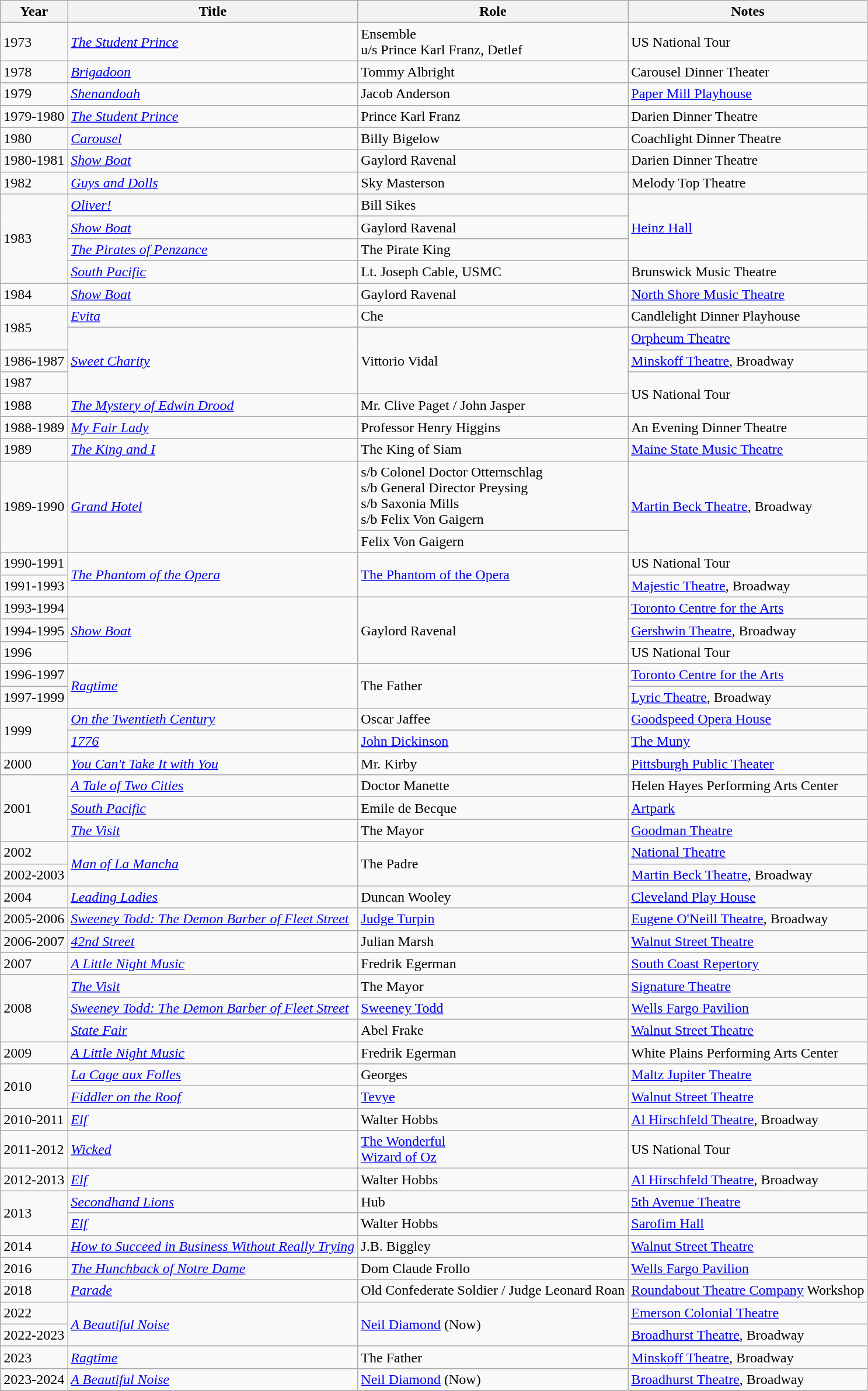<table class="wikitable sortable">
<tr>
<th>Year</th>
<th>Title</th>
<th>Role</th>
<th>Notes</th>
</tr>
<tr>
<td>1973</td>
<td><em><a href='#'>The Student Prince</a></em></td>
<td>Ensemble<br>u/s Prince Karl Franz, Detlef</td>
<td>US National Tour</td>
</tr>
<tr>
<td>1978</td>
<td><em><a href='#'>Brigadoon</a></em></td>
<td>Tommy Albright</td>
<td>Carousel Dinner Theater</td>
</tr>
<tr>
<td>1979</td>
<td><a href='#'><em>Shenandoah</em></a></td>
<td>Jacob Anderson</td>
<td><a href='#'>Paper Mill Playhouse</a></td>
</tr>
<tr>
<td>1979-1980</td>
<td><em><a href='#'>The Student Prince</a></em></td>
<td>Prince Karl Franz</td>
<td>Darien Dinner Theatre</td>
</tr>
<tr>
<td>1980</td>
<td><em><a href='#'>Carousel</a></em></td>
<td>Billy Bigelow</td>
<td>Coachlight Dinner Theatre</td>
</tr>
<tr>
<td>1980-1981</td>
<td><em><a href='#'>Show Boat</a></em></td>
<td>Gaylord Ravenal</td>
<td>Darien Dinner Theatre</td>
</tr>
<tr>
<td>1982</td>
<td><em><a href='#'>Guys and Dolls</a></em></td>
<td>Sky Masterson</td>
<td>Melody Top Theatre</td>
</tr>
<tr>
<td rowspan=4>1983</td>
<td><em><a href='#'>Oliver!</a></em></td>
<td>Bill Sikes</td>
<td rowspan=3><a href='#'>Heinz Hall</a></td>
</tr>
<tr>
<td><em><a href='#'>Show Boat</a></em></td>
<td>Gaylord Ravenal</td>
</tr>
<tr>
<td><em><a href='#'>The Pirates of Penzance</a></em></td>
<td>The Pirate King</td>
</tr>
<tr>
<td><a href='#'><em>South Pacific</em></a></td>
<td>Lt. Joseph Cable, USMC</td>
<td>Brunswick Music Theatre</td>
</tr>
<tr>
<td>1984</td>
<td><em><a href='#'>Show Boat</a></em></td>
<td>Gaylord Ravenal</td>
<td><a href='#'>North Shore Music Theatre</a></td>
</tr>
<tr>
<td rowspan=2>1985</td>
<td><a href='#'><em>Evita</em></a></td>
<td>Che</td>
<td>Candlelight Dinner Playhouse</td>
</tr>
<tr>
<td rowspan=3><em><a href='#'>Sweet Charity</a></em></td>
<td rowspan=3>Vittorio Vidal</td>
<td><a href='#'>Orpheum Theatre</a></td>
</tr>
<tr>
<td>1986-1987</td>
<td><a href='#'>Minskoff Theatre</a>, Broadway</td>
</tr>
<tr>
<td>1987</td>
<td rowspan=2>US National Tour</td>
</tr>
<tr>
<td>1988</td>
<td><a href='#'><em>The Mystery of Edwin Drood</em></a></td>
<td>Mr. Clive Paget / John Jasper</td>
</tr>
<tr>
<td>1988-1989</td>
<td><em><a href='#'>My Fair Lady</a></em></td>
<td>Professor Henry Higgins</td>
<td>An Evening Dinner Theatre</td>
</tr>
<tr>
<td>1989</td>
<td><em><a href='#'>The King and I</a></em></td>
<td>The King of Siam</td>
<td><a href='#'>Maine State Music Theatre</a></td>
</tr>
<tr>
<td rowspan=2>1989-1990</td>
<td rowspan=2><a href='#'><em>Grand Hotel</em></a></td>
<td>s/b Colonel Doctor Otternschlag<br>s/b General Director Preysing<br>s/b Saxonia Mills<br>s/b Felix Von Gaigern</td>
<td rowspan=2><a href='#'>Martin Beck Theatre</a>, Broadway</td>
</tr>
<tr>
<td>Felix Von Gaigern</td>
</tr>
<tr>
<td>1990-1991</td>
<td rowspan=2><a href='#'><em>The Phantom of the Opera</em></a></td>
<td rowspan=2><a href='#'>The Phantom of the Opera</a></td>
<td>US National Tour</td>
</tr>
<tr>
<td>1991-1993</td>
<td><a href='#'>Majestic Theatre</a>, Broadway</td>
</tr>
<tr>
<td>1993-1994</td>
<td rowspan=3><em><a href='#'>Show Boat</a></em></td>
<td rowspan=3>Gaylord Ravenal</td>
<td><a href='#'>Toronto Centre for the Arts</a></td>
</tr>
<tr>
<td>1994-1995</td>
<td><a href='#'>Gershwin Theatre</a>, Broadway</td>
</tr>
<tr>
<td>1996</td>
<td>US National Tour</td>
</tr>
<tr>
<td>1996-1997</td>
<td rowspan=2><em><a href='#'>Ragtime</a></em></td>
<td rowspan=2>The Father</td>
<td><a href='#'>Toronto Centre for the Arts</a></td>
</tr>
<tr>
<td>1997-1999</td>
<td><a href='#'>Lyric Theatre</a>, Broadway</td>
</tr>
<tr>
<td rowspan=2>1999</td>
<td><em><a href='#'>On the Twentieth Century</a></em></td>
<td>Oscar Jaffee</td>
<td><a href='#'>Goodspeed Opera House</a></td>
</tr>
<tr>
<td><em><a href='#'>1776</a></em></td>
<td><a href='#'>John Dickinson</a></td>
<td><a href='#'>The Muny</a></td>
</tr>
<tr>
<td>2000</td>
<td><a href='#'><em>You Can't Take It with You</em></a></td>
<td>Mr. Kirby</td>
<td><a href='#'>Pittsburgh Public Theater</a></td>
</tr>
<tr>
<td rowspan=3>2001</td>
<td><em><a href='#'>A Tale of Two Cities</a></em></td>
<td>Doctor Manette</td>
<td>Helen Hayes Performing Arts Center</td>
</tr>
<tr>
<td><em><a href='#'>South Pacific</a></em></td>
<td>Emile de Becque</td>
<td><a href='#'>Artpark</a></td>
</tr>
<tr>
<td><em><a href='#'>The Visit</a></em></td>
<td>The Mayor</td>
<td><a href='#'>Goodman Theatre</a></td>
</tr>
<tr>
<td>2002</td>
<td rowspan=2><em><a href='#'>Man of La Mancha</a></em></td>
<td rowspan=2>The Padre</td>
<td><a href='#'>National Theatre</a></td>
</tr>
<tr>
<td>2002-2003</td>
<td><a href='#'>Martin Beck Theatre</a>, Broadway</td>
</tr>
<tr>
<td>2004</td>
<td><em><a href='#'>Leading Ladies</a></em></td>
<td>Duncan Wooley</td>
<td><a href='#'>Cleveland Play House</a></td>
</tr>
<tr>
<td>2005-2006</td>
<td><em><a href='#'>Sweeney Todd: The Demon Barber of Fleet Street</a></em></td>
<td><a href='#'>Judge Turpin</a></td>
<td><a href='#'>Eugene O'Neill Theatre</a>, Broadway</td>
</tr>
<tr>
<td>2006-2007</td>
<td><em><a href='#'>42nd Street</a></em></td>
<td>Julian Marsh</td>
<td><a href='#'>Walnut Street Theatre</a></td>
</tr>
<tr>
<td>2007</td>
<td><em><a href='#'>A Little Night Music</a></em></td>
<td>Fredrik Egerman</td>
<td><a href='#'>South Coast Repertory</a></td>
</tr>
<tr>
<td rowspan=3>2008</td>
<td><em><a href='#'>The Visit</a></em></td>
<td>The Mayor</td>
<td><a href='#'>Signature Theatre</a></td>
</tr>
<tr>
<td><em><a href='#'>Sweeney Todd: The Demon Barber of Fleet Street</a></em></td>
<td><a href='#'>Sweeney Todd</a></td>
<td><a href='#'>Wells Fargo Pavilion</a></td>
</tr>
<tr>
<td><em><a href='#'>State Fair</a></em></td>
<td>Abel Frake</td>
<td><a href='#'>Walnut Street Theatre</a></td>
</tr>
<tr>
<td>2009</td>
<td><em><a href='#'>A Little Night Music</a></em></td>
<td>Fredrik Egerman</td>
<td>White Plains Performing Arts Center</td>
</tr>
<tr>
<td rowspan=2>2010</td>
<td><em><a href='#'>La Cage aux Folles</a></em></td>
<td>Georges</td>
<td><a href='#'>Maltz Jupiter Theatre</a></td>
</tr>
<tr>
<td><em><a href='#'>Fiddler on the Roof</a></em></td>
<td><a href='#'>Tevye</a></td>
<td><a href='#'>Walnut Street Theatre</a></td>
</tr>
<tr>
<td>2010-2011</td>
<td><a href='#'><em>Elf</em></a></td>
<td>Walter Hobbs</td>
<td><a href='#'>Al Hirschfeld Theatre</a>, Broadway</td>
</tr>
<tr>
<td>2011-2012</td>
<td><a href='#'><em>Wicked</em></a></td>
<td><a href='#'>The Wonderful <br>Wizard of Oz</a></td>
<td>US National Tour</td>
</tr>
<tr>
<td>2012-2013</td>
<td><a href='#'><em>Elf</em></a></td>
<td>Walter Hobbs</td>
<td><a href='#'>Al Hirschfeld Theatre</a>, Broadway</td>
</tr>
<tr>
<td rowspan=2>2013</td>
<td><a href='#'><em>Secondhand Lions</em></a></td>
<td>Hub</td>
<td><a href='#'>5th Avenue Theatre</a></td>
</tr>
<tr>
<td><a href='#'><em>Elf</em></a></td>
<td>Walter Hobbs</td>
<td><a href='#'>Sarofim Hall</a></td>
</tr>
<tr>
<td>2014</td>
<td><em><a href='#'>How to Succeed in Business Without Really Trying</a></em></td>
<td>J.B. Biggley</td>
<td><a href='#'>Walnut Street Theatre</a></td>
</tr>
<tr>
<td>2016</td>
<td><a href='#'><em>The Hunchback of Notre Dame</em></a></td>
<td>Dom Claude Frollo</td>
<td><a href='#'>Wells Fargo Pavilion</a></td>
</tr>
<tr>
<td>2018</td>
<td><a href='#'><em>Parade</em></a></td>
<td>Old Confederate Soldier / Judge Leonard Roan</td>
<td><a href='#'>Roundabout Theatre Company</a> Workshop</td>
</tr>
<tr>
<td>2022</td>
<td rowspan=2><a href='#'><em>A Beautiful Noise</em></a></td>
<td rowspan=2><a href='#'>Neil Diamond</a> (Now)</td>
<td><a href='#'>Emerson Colonial Theatre</a></td>
</tr>
<tr>
<td>2022-2023</td>
<td><a href='#'>Broadhurst Theatre</a>, Broadway</td>
</tr>
<tr>
<td>2023</td>
<td><a href='#'><em>Ragtime</em></a></td>
<td>The Father</td>
<td><a href='#'>Minskoff Theatre</a>, Broadway</td>
</tr>
<tr>
<td>2023-2024</td>
<td><a href='#'><em>A Beautiful Noise</em></a></td>
<td><a href='#'>Neil Diamond</a> (Now)</td>
<td><a href='#'>Broadhurst Theatre</a>, Broadway</td>
</tr>
</table>
